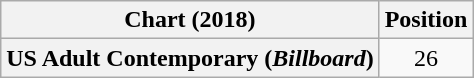<table class="wikitable sortable plainrowheaders" style="text-align:center;">
<tr>
<th>Chart (2018)</th>
<th>Position</th>
</tr>
<tr>
<th scope="row">US Adult Contemporary (<em>Billboard</em>)</th>
<td>26</td>
</tr>
</table>
